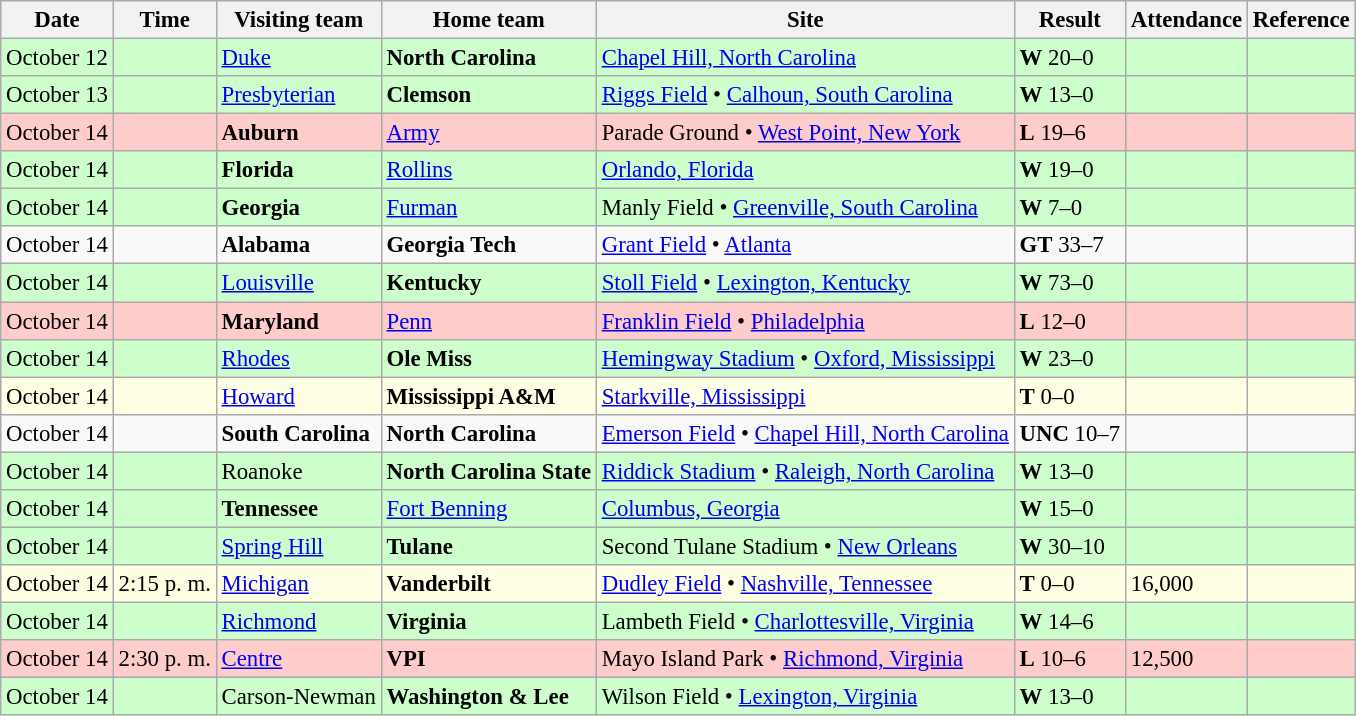<table class="wikitable" style="font-size:95%;">
<tr>
<th>Date</th>
<th>Time</th>
<th>Visiting team</th>
<th>Home team</th>
<th>Site</th>
<th>Result</th>
<th>Attendance</th>
<th class="unsortable">Reference</th>
</tr>
<tr bgcolor=ccffcc>
<td>October 12</td>
<td></td>
<td><a href='#'>Duke</a></td>
<td><strong>North Carolina</strong></td>
<td><a href='#'>Chapel Hill, North Carolina</a></td>
<td><strong>W</strong> 20–0</td>
<td></td>
<td></td>
</tr>
<tr bgcolor=ccffcc>
<td>October 13</td>
<td></td>
<td><a href='#'>Presbyterian</a></td>
<td><strong>Clemson</strong></td>
<td><a href='#'>Riggs Field</a> • <a href='#'>Calhoun, South Carolina</a></td>
<td><strong>W</strong> 13–0</td>
<td></td>
<td></td>
</tr>
<tr bgcolor=ffcccc>
<td>October 14</td>
<td></td>
<td><strong>Auburn</strong></td>
<td><a href='#'>Army</a></td>
<td>Parade Ground • <a href='#'>West Point, New York</a></td>
<td><strong>L</strong> 19–6</td>
<td></td>
<td></td>
</tr>
<tr bgcolor=ccffcc>
<td>October 14</td>
<td></td>
<td><strong>Florida</strong></td>
<td><a href='#'>Rollins</a></td>
<td><a href='#'>Orlando, Florida</a></td>
<td><strong>W</strong> 19–0</td>
<td></td>
<td></td>
</tr>
<tr bgcolor=ccffcc>
<td>October 14</td>
<td></td>
<td><strong>Georgia</strong></td>
<td><a href='#'>Furman</a></td>
<td>Manly Field • <a href='#'>Greenville, South Carolina</a></td>
<td><strong>W</strong> 7–0</td>
<td></td>
<td></td>
</tr>
<tr bgcolor=>
<td>October 14</td>
<td></td>
<td><strong>Alabama</strong></td>
<td><strong>Georgia Tech</strong></td>
<td><a href='#'>Grant Field</a> • <a href='#'>Atlanta</a></td>
<td><strong>GT</strong> 33–7</td>
<td></td>
<td></td>
</tr>
<tr bgcolor=ccffcc>
<td>October 14</td>
<td></td>
<td><a href='#'>Louisville</a></td>
<td><strong>Kentucky</strong></td>
<td><a href='#'>Stoll Field</a> • <a href='#'>Lexington, Kentucky</a></td>
<td><strong>W</strong> 73–0</td>
<td></td>
<td></td>
</tr>
<tr bgcolor=ffcccc>
<td>October 14</td>
<td></td>
<td><strong>Maryland</strong></td>
<td><a href='#'>Penn</a></td>
<td><a href='#'>Franklin Field</a> • <a href='#'>Philadelphia</a></td>
<td><strong>L</strong> 12–0</td>
<td></td>
<td></td>
</tr>
<tr bgcolor=ccffcc>
<td>October 14</td>
<td></td>
<td><a href='#'>Rhodes</a></td>
<td><strong>Ole Miss</strong></td>
<td><a href='#'>Hemingway Stadium</a> • <a href='#'>Oxford, Mississippi</a></td>
<td><strong>W</strong> 23–0</td>
<td></td>
<td></td>
</tr>
<tr bgcolor=ffffe6>
<td>October 14</td>
<td></td>
<td><a href='#'>Howard</a></td>
<td><strong>Mississippi A&M</strong></td>
<td><a href='#'>Starkville, Mississippi</a></td>
<td><strong>T</strong> 0–0</td>
<td></td>
<td></td>
</tr>
<tr bgcolor=>
<td>October 14</td>
<td></td>
<td><strong>South Carolina</strong></td>
<td><strong>North Carolina</strong></td>
<td><a href='#'>Emerson Field</a> • <a href='#'>Chapel Hill, North Carolina</a></td>
<td><strong>UNC</strong> 10–7</td>
<td></td>
<td></td>
</tr>
<tr bgcolor=ccffcc>
<td>October 14</td>
<td></td>
<td>Roanoke</td>
<td><strong>North Carolina State</strong></td>
<td><a href='#'>Riddick Stadium</a> • <a href='#'>Raleigh, North Carolina</a></td>
<td><strong>W</strong> 13–0</td>
<td></td>
<td></td>
</tr>
<tr bgcolor=ccffcc>
<td>October 14</td>
<td></td>
<td><strong>Tennessee</strong></td>
<td><a href='#'>Fort Benning</a></td>
<td><a href='#'>Columbus, Georgia</a></td>
<td><strong>W</strong> 15–0</td>
<td></td>
<td></td>
</tr>
<tr bgcolor=ccffcc>
<td>October 14</td>
<td></td>
<td><a href='#'>Spring Hill</a></td>
<td><strong>Tulane</strong></td>
<td>Second Tulane Stadium • <a href='#'>New Orleans</a></td>
<td><strong>W</strong> 30–10</td>
<td></td>
<td></td>
</tr>
<tr bgcolor=ffffe6>
<td>October 14</td>
<td>2:15 p. m.</td>
<td><a href='#'>Michigan</a></td>
<td><strong>Vanderbilt</strong></td>
<td><a href='#'>Dudley Field</a> • <a href='#'>Nashville, Tennessee</a></td>
<td><strong>T</strong> 0–0</td>
<td>16,000</td>
<td></td>
</tr>
<tr bgcolor=ccffcc>
<td>October 14</td>
<td></td>
<td><a href='#'>Richmond</a></td>
<td><strong>Virginia</strong></td>
<td>Lambeth Field • <a href='#'>Charlottesville, Virginia</a></td>
<td><strong>W</strong> 14–6</td>
<td></td>
<td></td>
</tr>
<tr bgcolor=ffcccc>
<td>October 14</td>
<td>2:30 p. m.</td>
<td><a href='#'>Centre</a></td>
<td><strong>VPI</strong></td>
<td>Mayo Island Park • <a href='#'>Richmond, Virginia</a></td>
<td><strong>L</strong> 10–6</td>
<td>12,500</td>
<td></td>
</tr>
<tr bgcolor=ccffcc>
<td>October 14</td>
<td></td>
<td>Carson-Newman</td>
<td><strong>Washington & Lee</strong></td>
<td>Wilson Field • <a href='#'>Lexington, Virginia</a></td>
<td><strong>W</strong> 13–0</td>
<td></td>
<td></td>
</tr>
</table>
